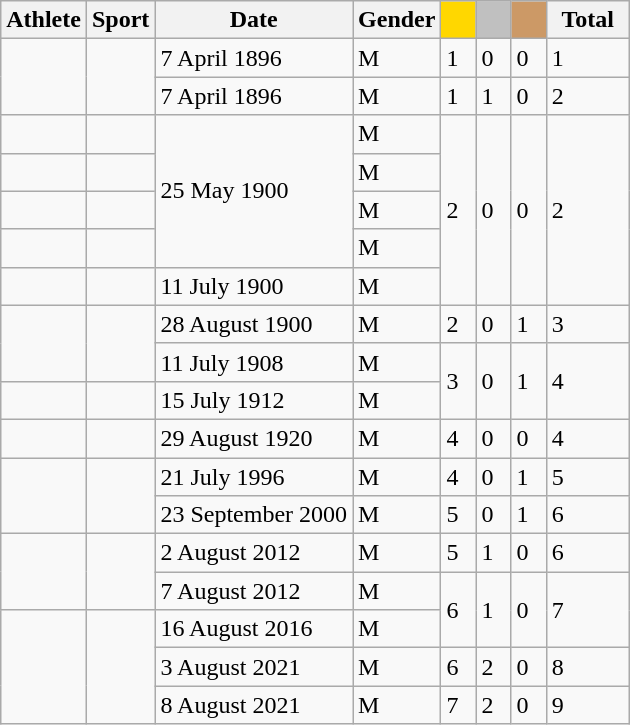<table class="wikitable sortable">
<tr>
<th>Athlete</th>
<th>Sport</th>
<th>Date</th>
<th>Gender</th>
<th style="background-color:gold; width:1.0em; font-weight:bold;"></th>
<th style="background-color:silver; width:1.0em; font-weight:bold;"></th>
<th style="background-color:#cc9966; width:1.0em; font-weight:bold;"></th>
<th style="width:3.0em;">Total</th>
</tr>
<tr>
<td rowspan="2"></td>
<td rowspan="2"></td>
<td>7 April 1896</td>
<td>M</td>
<td>1</td>
<td>0</td>
<td>0</td>
<td>1</td>
</tr>
<tr>
<td>7 April 1896</td>
<td>M</td>
<td>1</td>
<td>1</td>
<td>0</td>
<td>2</td>
</tr>
<tr>
<td></td>
<td></td>
<td rowspan="4">25 May 1900</td>
<td>M</td>
<td rowspan="5">2</td>
<td rowspan="5">0</td>
<td rowspan="5">0</td>
<td rowspan="5">2</td>
</tr>
<tr>
<td></td>
<td></td>
<td>M</td>
</tr>
<tr>
<td></td>
<td></td>
<td>M</td>
</tr>
<tr>
<td></td>
<td></td>
<td>M</td>
</tr>
<tr>
<td></td>
<td></td>
<td>11 July 1900</td>
<td>M</td>
</tr>
<tr>
<td rowspan="2"></td>
<td rowspan="2"></td>
<td>28 August 1900</td>
<td>M</td>
<td>2</td>
<td>0</td>
<td>1</td>
<td>3</td>
</tr>
<tr>
<td>11 July 1908</td>
<td>M</td>
<td rowspan="2">3</td>
<td rowspan="2">0</td>
<td rowspan="2">1</td>
<td rowspan="2">4</td>
</tr>
<tr>
<td></td>
<td></td>
<td>15 July 1912</td>
<td>M</td>
</tr>
<tr>
<td></td>
<td><br></td>
<td>29 August 1920</td>
<td>M</td>
<td>4</td>
<td>0</td>
<td>0</td>
<td>4</td>
</tr>
<tr>
<td rowspan="2"></td>
<td rowspan="2"></td>
<td>21 July 1996</td>
<td>M</td>
<td>4</td>
<td>0</td>
<td>1</td>
<td>5</td>
</tr>
<tr>
<td>23 September 2000</td>
<td>M</td>
<td>5</td>
<td>0</td>
<td>1</td>
<td>6</td>
</tr>
<tr>
<td rowspan="2"></td>
<td rowspan="2"></td>
<td>2 August 2012</td>
<td>M</td>
<td>5</td>
<td>1</td>
<td>0</td>
<td>6</td>
</tr>
<tr>
<td>7 August 2012</td>
<td>M</td>
<td rowspan="2">6</td>
<td rowspan="2">1</td>
<td rowspan="2">0</td>
<td rowspan="2">7</td>
</tr>
<tr>
<td rowspan="3"><strong></strong></td>
<td rowspan="3"></td>
<td>16 August 2016</td>
<td>M</td>
</tr>
<tr>
<td>3 August 2021</td>
<td>M</td>
<td>6</td>
<td>2</td>
<td>0</td>
<td>8</td>
</tr>
<tr>
<td>8 August 2021</td>
<td>M</td>
<td>7</td>
<td>2</td>
<td>0</td>
<td>9</td>
</tr>
</table>
